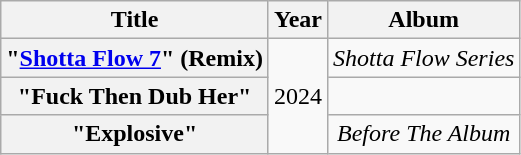<table class="wikitable plainrowheaders" style="text-align:center;">
<tr>
<th scope="col">Title</th>
<th scope="col">Year</th>
<th scope="col">Album</th>
</tr>
<tr>
<th scope="row">"<a href='#'>Shotta Flow 7</a>" (Remix)<br></th>
<td rowspan="3">2024</td>
<td><em>Shotta Flow Series</em></td>
</tr>
<tr>
<th scope="row">"Fuck Then Dub Her"<br></th>
<td></td>
</tr>
<tr>
<th scope="row">"Explosive"<br></th>
<td><em>Before The Album</em></td>
</tr>
</table>
